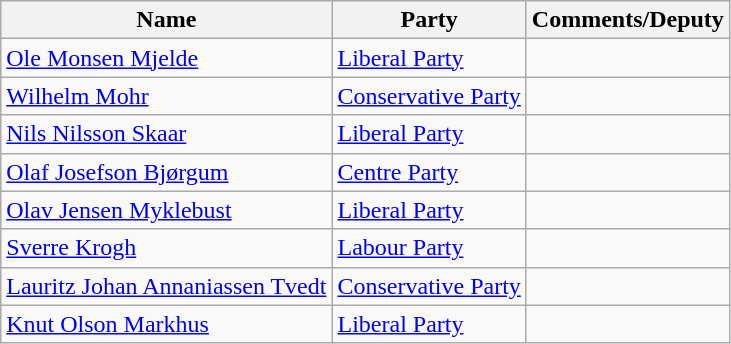<table class="wikitable">
<tr>
<th>Name</th>
<th>Party</th>
<th>Comments/Deputy</th>
</tr>
<tr>
<td><a href='#'>Ole Monsen Mjelde</a></td>
<td><a href='#'>Liberal Party</a></td>
<td></td>
</tr>
<tr>
<td><a href='#'>Wilhelm Mohr</a></td>
<td><a href='#'>Conservative Party</a></td>
<td></td>
</tr>
<tr>
<td><a href='#'>Nils Nilsson Skaar</a></td>
<td><a href='#'>Liberal Party</a></td>
<td></td>
</tr>
<tr>
<td><a href='#'>Olaf Josefson Bjørgum</a></td>
<td><a href='#'>Centre Party</a></td>
<td></td>
</tr>
<tr>
<td><a href='#'>Olav Jensen Myklebust</a></td>
<td><a href='#'>Liberal Party</a></td>
<td></td>
</tr>
<tr>
<td><a href='#'>Sverre Krogh</a></td>
<td><a href='#'>Labour Party</a></td>
<td></td>
</tr>
<tr>
<td><a href='#'>Lauritz Johan Annaniassen Tvedt</a></td>
<td><a href='#'>Conservative Party</a></td>
<td></td>
</tr>
<tr>
<td><a href='#'>Knut Olson Markhus</a></td>
<td><a href='#'>Liberal Party</a></td>
<td></td>
</tr>
</table>
